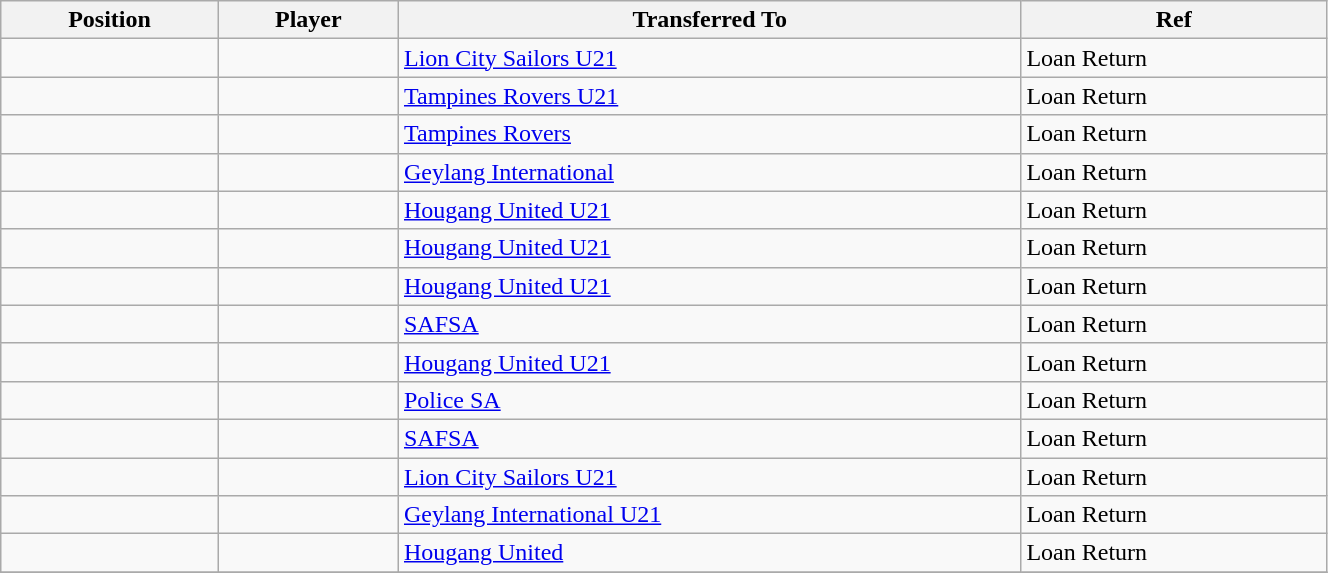<table class="wikitable sortable" style="width:70%; text-align:center; font-size:100%; text-align:left;">
<tr>
<th><strong>Position</strong></th>
<th><strong>Player</strong></th>
<th><strong>Transferred To</strong></th>
<th><strong>Ref</strong></th>
</tr>
<tr>
<td></td>
<td></td>
<td> <a href='#'>Lion City Sailors U21</a></td>
<td>Loan Return</td>
</tr>
<tr>
<td></td>
<td></td>
<td>  <a href='#'>Tampines Rovers U21</a></td>
<td>Loan Return</td>
</tr>
<tr>
<td></td>
<td></td>
<td> <a href='#'>Tampines Rovers</a></td>
<td>Loan Return </td>
</tr>
<tr>
<td></td>
<td></td>
<td> <a href='#'>Geylang International</a></td>
<td>Loan Return </td>
</tr>
<tr>
<td></td>
<td></td>
<td> <a href='#'>Hougang United U21</a></td>
<td>Loan Return </td>
</tr>
<tr>
<td></td>
<td></td>
<td> <a href='#'>Hougang United U21</a></td>
<td>Loan Return </td>
</tr>
<tr>
<td></td>
<td></td>
<td> <a href='#'>Hougang United U21</a></td>
<td>Loan Return </td>
</tr>
<tr>
<td></td>
<td></td>
<td> <a href='#'>SAFSA</a></td>
<td>Loan Return</td>
</tr>
<tr>
<td></td>
<td></td>
<td> <a href='#'>Hougang United U21</a></td>
<td>Loan Return</td>
</tr>
<tr>
<td></td>
<td></td>
<td> <a href='#'>Police SA</a></td>
<td>Loan Return </td>
</tr>
<tr>
<td></td>
<td></td>
<td> <a href='#'>SAFSA</a></td>
<td>Loan Return  </td>
</tr>
<tr>
<td></td>
<td></td>
<td> <a href='#'>Lion City Sailors U21</a></td>
<td>Loan Return </td>
</tr>
<tr>
<td></td>
<td></td>
<td> <a href='#'>Geylang International U21</a></td>
<td>Loan Return</td>
</tr>
<tr>
<td></td>
<td></td>
<td> <a href='#'>Hougang United</a></td>
<td>Loan Return </td>
</tr>
<tr>
</tr>
</table>
